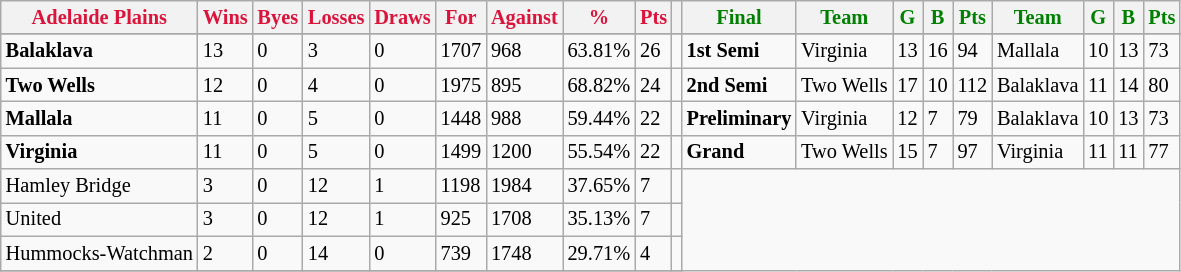<table style="font-size: 85%; text-align: left;" class="wikitable">
<tr>
<th style="color:crimson">Adelaide Plains</th>
<th style="color:crimson">Wins</th>
<th style="color:crimson">Byes</th>
<th style="color:crimson">Losses</th>
<th style="color:crimson">Draws</th>
<th style="color:crimson">For</th>
<th style="color:crimson">Against</th>
<th style="color:crimson">%</th>
<th style="color:crimson">Pts</th>
<th></th>
<th style="color:green">Final</th>
<th style="color:green">Team</th>
<th style="color:green">G</th>
<th style="color:green">B</th>
<th style="color:green">Pts</th>
<th style="color:green">Team</th>
<th style="color:green">G</th>
<th style="color:green">B</th>
<th style="color:green">Pts</th>
</tr>
<tr>
</tr>
<tr>
</tr>
<tr>
<td><strong>	Balaklava	</strong></td>
<td>13</td>
<td>0</td>
<td>3</td>
<td>0</td>
<td>1707</td>
<td>968</td>
<td>63.81%</td>
<td>26</td>
<td></td>
<td><strong>1st Semi</strong></td>
<td>Virginia</td>
<td>13</td>
<td>16</td>
<td>94</td>
<td>Mallala</td>
<td>10</td>
<td>13</td>
<td>73</td>
</tr>
<tr>
<td><strong>	Two Wells	</strong></td>
<td>12</td>
<td>0</td>
<td>4</td>
<td>0</td>
<td>1975</td>
<td>895</td>
<td>68.82%</td>
<td>24</td>
<td></td>
<td><strong>2nd Semi</strong></td>
<td>Two Wells</td>
<td>17</td>
<td>10</td>
<td>112</td>
<td>Balaklava</td>
<td>11</td>
<td>14</td>
<td>80</td>
</tr>
<tr ||>
<td><strong>	Mallala	</strong></td>
<td>11</td>
<td>0</td>
<td>5</td>
<td>0</td>
<td>1448</td>
<td>988</td>
<td>59.44%</td>
<td>22</td>
<td></td>
<td><strong>Preliminary</strong></td>
<td>Virginia</td>
<td>12</td>
<td>7</td>
<td>79</td>
<td>Balaklava</td>
<td>10</td>
<td>13</td>
<td>73</td>
</tr>
<tr>
<td><strong>	Virginia	</strong></td>
<td>11</td>
<td>0</td>
<td>5</td>
<td>0</td>
<td>1499</td>
<td>1200</td>
<td>55.54%</td>
<td>22</td>
<td></td>
<td><strong>Grand</strong></td>
<td>Two Wells</td>
<td>15</td>
<td>7</td>
<td>97</td>
<td>Virginia</td>
<td>11</td>
<td>11</td>
<td>77</td>
</tr>
<tr>
<td>Hamley Bridge</td>
<td>3</td>
<td>0</td>
<td>12</td>
<td>1</td>
<td>1198</td>
<td>1984</td>
<td>37.65%</td>
<td>7</td>
<td></td>
</tr>
<tr>
<td>United</td>
<td>3</td>
<td>0</td>
<td>12</td>
<td>1</td>
<td>925</td>
<td>1708</td>
<td>35.13%</td>
<td>7</td>
<td></td>
</tr>
<tr>
<td>Hummocks-Watchman</td>
<td>2</td>
<td>0</td>
<td>14</td>
<td>0</td>
<td>739</td>
<td>1748</td>
<td>29.71%</td>
<td>4</td>
<td></td>
</tr>
<tr>
</tr>
</table>
